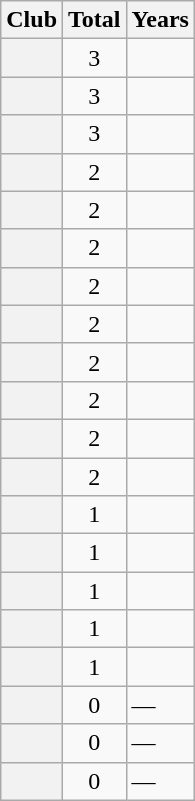<table class="wikitable plainrowheaders sortable">
<tr>
<th scope="col">Club</th>
<th scope="col">Total</th>
<th scope="col">Years</th>
</tr>
<tr>
<th scope="row"></th>
<td style="text-align:center;">3</td>
<td></td>
</tr>
<tr>
<th scope="row"></th>
<td style="text-align:center;">3</td>
<td></td>
</tr>
<tr>
<th scope="row"></th>
<td style="text-align:center;">3</td>
<td></td>
</tr>
<tr>
<th scope="row"></th>
<td style="text-align:center;">2</td>
<td></td>
</tr>
<tr>
<th scope="row"></th>
<td style="text-align:center;">2</td>
<td></td>
</tr>
<tr>
<th scope="row"></th>
<td style="text-align:center;">2</td>
<td></td>
</tr>
<tr>
<th scope="row"></th>
<td style="text-align:center;">2</td>
<td></td>
</tr>
<tr>
<th scope="row"></th>
<td style="text-align:center;">2</td>
<td></td>
</tr>
<tr>
<th scope="row"></th>
<td style="text-align:center;">2</td>
<td></td>
</tr>
<tr>
<th scope="row"></th>
<td style="text-align:center;">2</td>
<td></td>
</tr>
<tr>
<th scope="row"></th>
<td style="text-align:center;">2</td>
<td></td>
</tr>
<tr>
<th scope="row"></th>
<td style="text-align:center;">2</td>
<td></td>
</tr>
<tr>
<th scope="row"></th>
<td style="text-align:center;">1</td>
<td></td>
</tr>
<tr>
<th scope="row"></th>
<td style="text-align:center;">1</td>
<td></td>
</tr>
<tr>
<th scope="row"></th>
<td style="text-align:center;">1</td>
<td></td>
</tr>
<tr>
<th scope="row"></th>
<td style="text-align:center;">1</td>
<td></td>
</tr>
<tr>
<th scope="row"></th>
<td style="text-align:center;">1</td>
<td></td>
</tr>
<tr>
<th scope="row"></th>
<td style="text-align:center;">0</td>
<td>—</td>
</tr>
<tr>
<th scope="row"></th>
<td style="text-align:center;">0</td>
<td>—</td>
</tr>
<tr>
<th scope="row"></th>
<td style="text-align:center;">0</td>
<td>—</td>
</tr>
</table>
